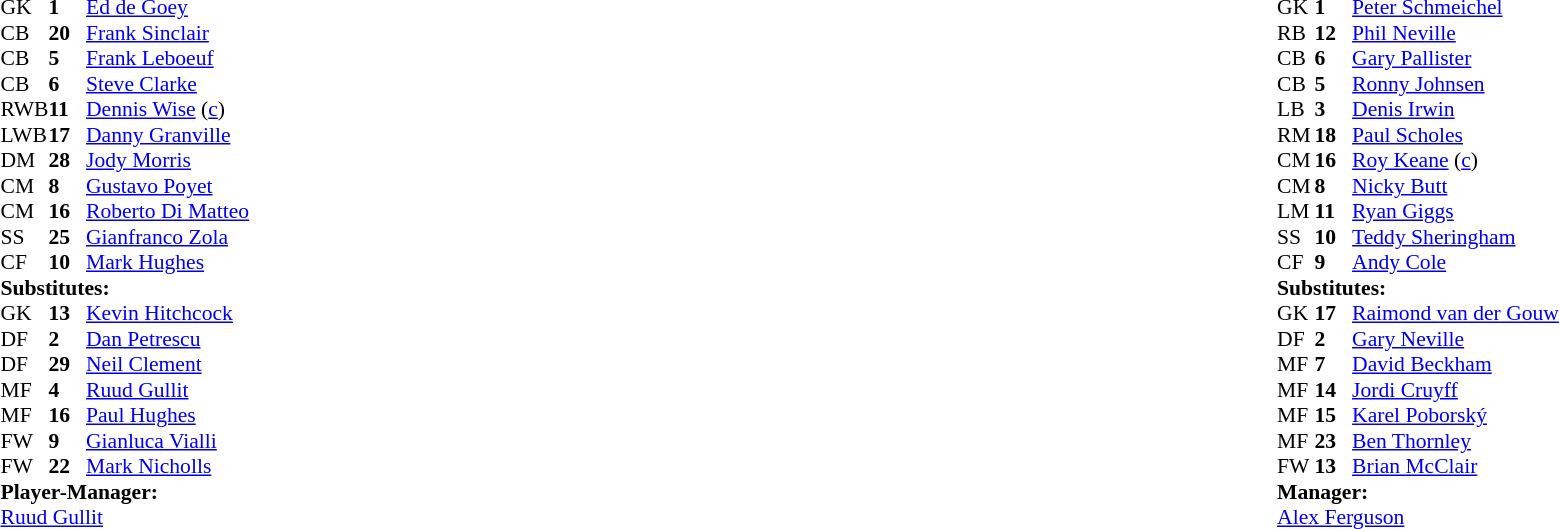<table width="100%">
<tr>
<td valign="top" width="40%"><br><table style="font-size: 90%" cellspacing="0" cellpadding="0">
<tr>
<th width="25"></th>
<th width="25"></th>
</tr>
<tr>
<td>GK</td>
<td><strong>1</strong></td>
<td> <a href='#'>Ed de Goey</a></td>
</tr>
<tr>
<td>CB</td>
<td><strong>20</strong></td>
<td> <a href='#'>Frank Sinclair</a></td>
<td></td>
</tr>
<tr>
<td>CB</td>
<td><strong>5</strong></td>
<td> <a href='#'>Frank Leboeuf</a></td>
</tr>
<tr>
<td>CB</td>
<td><strong>6</strong></td>
<td> <a href='#'>Steve Clarke</a></td>
</tr>
<tr>
<td>RWB</td>
<td><strong>11</strong></td>
<td> <a href='#'>Dennis Wise</a> (<a href='#'>c</a>)</td>
<td></td>
</tr>
<tr>
<td>LWB</td>
<td><strong>17</strong></td>
<td> <a href='#'>Danny Granville</a></td>
</tr>
<tr>
<td>DM</td>
<td><strong>28</strong></td>
<td> <a href='#'>Jody Morris</a></td>
<td></td>
<td></td>
</tr>
<tr>
<td>CM</td>
<td><strong>8</strong></td>
<td> <a href='#'>Gustavo Poyet</a></td>
</tr>
<tr>
<td>CM</td>
<td><strong>16</strong></td>
<td> <a href='#'>Roberto Di Matteo</a></td>
</tr>
<tr>
<td>SS</td>
<td><strong>25</strong></td>
<td> <a href='#'>Gianfranco Zola</a></td>
</tr>
<tr>
<td>CF</td>
<td><strong>10</strong></td>
<td> <a href='#'>Mark Hughes</a></td>
<td></td>
<td></td>
</tr>
<tr>
<td colspan="4"><strong>Substitutes:</strong></td>
</tr>
<tr>
<td>GK</td>
<td><strong>13</strong></td>
<td> <a href='#'>Kevin Hitchcock</a></td>
</tr>
<tr>
<td>DF</td>
<td><strong>2</strong></td>
<td> <a href='#'>Dan Petrescu</a></td>
<td></td>
<td></td>
</tr>
<tr>
<td>DF</td>
<td><strong>29</strong></td>
<td> <a href='#'>Neil Clement</a></td>
</tr>
<tr>
<td>MF</td>
<td><strong>4</strong></td>
<td> <a href='#'>Ruud Gullit</a></td>
</tr>
<tr>
<td>MF</td>
<td><strong>16</strong></td>
<td> <a href='#'>Paul Hughes</a></td>
</tr>
<tr>
<td>FW</td>
<td><strong>9</strong></td>
<td> <a href='#'>Gianluca Vialli</a></td>
<td></td>
<td></td>
</tr>
<tr>
<td>FW</td>
<td><strong>22</strong></td>
<td> <a href='#'>Mark Nicholls</a></td>
</tr>
<tr>
<td colspan="4"><strong>Player-Manager:</strong></td>
</tr>
<tr>
<td colspan="4"> <a href='#'>Ruud Gullit</a></td>
</tr>
</table>
</td>
<td valign="top"></td>
<td valign="top" width="50%"><br><table style="font-size: 90%" cellspacing="0" cellpadding="0" align=center>
<tr>
<th width="25"></th>
<th width="25"></th>
</tr>
<tr>
<td>GK</td>
<td><strong>1</strong></td>
<td> <a href='#'>Peter Schmeichel</a></td>
</tr>
<tr>
<td>RB</td>
<td><strong>12</strong></td>
<td> <a href='#'>Phil Neville</a></td>
</tr>
<tr>
<td>CB</td>
<td><strong>6</strong></td>
<td> <a href='#'>Gary Pallister</a></td>
</tr>
<tr>
<td>CB</td>
<td><strong>5</strong></td>
<td> <a href='#'>Ronny Johnsen</a></td>
</tr>
<tr>
<td>LB</td>
<td><strong>3</strong></td>
<td> <a href='#'>Denis Irwin</a></td>
</tr>
<tr>
<td>RM</td>
<td><strong>18</strong></td>
<td> <a href='#'>Paul Scholes</a></td>
</tr>
<tr>
<td>CM</td>
<td><strong>16</strong></td>
<td> <a href='#'>Roy Keane</a> (<a href='#'>c</a>)</td>
</tr>
<tr>
<td>CM</td>
<td><strong>8</strong></td>
<td> <a href='#'>Nicky Butt</a></td>
</tr>
<tr>
<td>LM</td>
<td><strong>11</strong></td>
<td> <a href='#'>Ryan Giggs</a></td>
<td></td>
<td></td>
</tr>
<tr>
<td>SS</td>
<td><strong>10</strong></td>
<td> <a href='#'>Teddy Sheringham</a></td>
<td></td>
<td></td>
</tr>
<tr>
<td>CF</td>
<td><strong>9</strong></td>
<td> <a href='#'>Andy Cole</a></td>
</tr>
<tr>
<td colspan="4"><strong>Substitutes:</strong></td>
</tr>
<tr>
<td>GK</td>
<td><strong>17</strong></td>
<td> <a href='#'>Raimond van der Gouw</a></td>
</tr>
<tr>
<td>DF</td>
<td><strong>2</strong></td>
<td> <a href='#'>Gary Neville</a></td>
</tr>
<tr>
<td>MF</td>
<td><strong>7</strong></td>
<td> <a href='#'>David Beckham</a></td>
<td></td>
<td></td>
</tr>
<tr>
<td>MF</td>
<td><strong>14</strong></td>
<td> <a href='#'>Jordi Cruyff</a></td>
<td></td>
<td></td>
</tr>
<tr>
<td>MF</td>
<td><strong>15</strong></td>
<td> <a href='#'>Karel Poborský</a></td>
</tr>
<tr>
<td>MF</td>
<td><strong>23</strong></td>
<td> <a href='#'>Ben Thornley</a></td>
</tr>
<tr>
<td>FW</td>
<td><strong>13</strong></td>
<td> <a href='#'>Brian McClair</a></td>
</tr>
<tr>
<td colspan="4"><strong>Manager:</strong></td>
</tr>
<tr>
<td colspan="4"> <a href='#'>Alex Ferguson</a></td>
</tr>
</table>
</td>
</tr>
</table>
